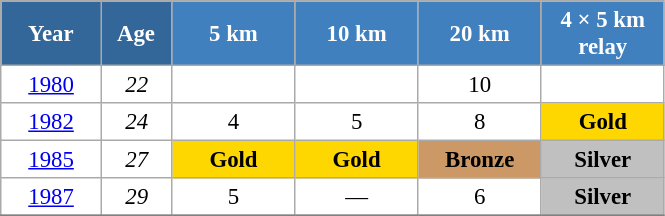<table class="wikitable" style="font-size:95%; text-align:center; border:grey solid 1px; border-collapse:collapse; background:#ffffff;">
<tr>
<th style="background-color:#369; color:white; width:60px;"> Year </th>
<th style="background-color:#369; color:white; width:40px;"> Age </th>
<th style="background-color:#4180be; color:white; width:75px;"> 5 km </th>
<th style="background-color:#4180be; color:white; width:75px;"> 10 km </th>
<th style="background-color:#4180be; color:white; width:75px;"> 20 km </th>
<th style="background-color:#4180be; color:white; width:75px;"> 4 × 5 km <br> relay </th>
</tr>
<tr>
<td><a href='#'>1980</a></td>
<td><em>22</em></td>
<td></td>
<td></td>
<td>10</td>
<td></td>
</tr>
<tr>
<td><a href='#'>1982</a></td>
<td><em>24</em></td>
<td>4</td>
<td>5</td>
<td>8</td>
<td style="background:gold;"><strong>Gold</strong></td>
</tr>
<tr>
<td><a href='#'>1985</a></td>
<td><em>27</em></td>
<td style="background:gold;"><strong>Gold</strong></td>
<td style="background:gold;"><strong>Gold</strong></td>
<td bgcolor="cc9966"><strong>Bronze</strong></td>
<td style="background:silver;"><strong>Silver</strong></td>
</tr>
<tr>
<td><a href='#'>1987</a></td>
<td><em>29</em></td>
<td>5</td>
<td>—</td>
<td>6</td>
<td style="background:silver;"><strong>Silver</strong></td>
</tr>
<tr>
</tr>
</table>
